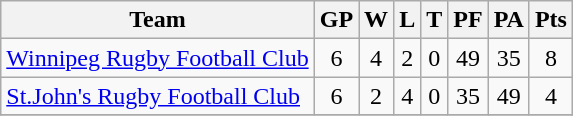<table class="wikitable">
<tr>
<th>Team</th>
<th>GP</th>
<th>W</th>
<th>L</th>
<th>T</th>
<th>PF</th>
<th>PA</th>
<th>Pts</th>
</tr>
<tr align="center">
<td align="left"><a href='#'>Winnipeg Rugby Football Club</a></td>
<td>6</td>
<td>4</td>
<td>2</td>
<td>0</td>
<td>49</td>
<td>35</td>
<td>8</td>
</tr>
<tr align="center">
<td align="left"><a href='#'>St.John's Rugby Football Club</a></td>
<td>6</td>
<td>2</td>
<td>4</td>
<td>0</td>
<td>35</td>
<td>49</td>
<td>4</td>
</tr>
<tr align="center">
</tr>
</table>
